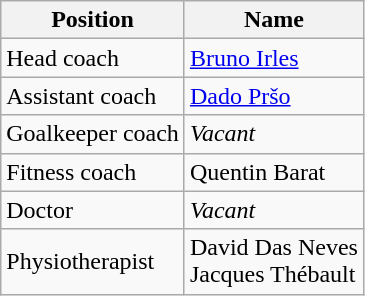<table class="wikitable">
<tr>
<th>Position</th>
<th>Name</th>
</tr>
<tr>
<td>Head coach</td>
<td> <a href='#'>Bruno Irles</a></td>
</tr>
<tr>
<td>Assistant coach</td>
<td> <a href='#'>Dado Pršo</a></td>
</tr>
<tr>
<td>Goalkeeper coach</td>
<td><em>Vacant</em></td>
</tr>
<tr>
<td>Fitness coach</td>
<td> Quentin Barat</td>
</tr>
<tr>
<td>Doctor</td>
<td><em>Vacant</em></td>
</tr>
<tr>
<td>Physiotherapist</td>
<td> David Das Neves<br> Jacques Thébault</td>
</tr>
</table>
